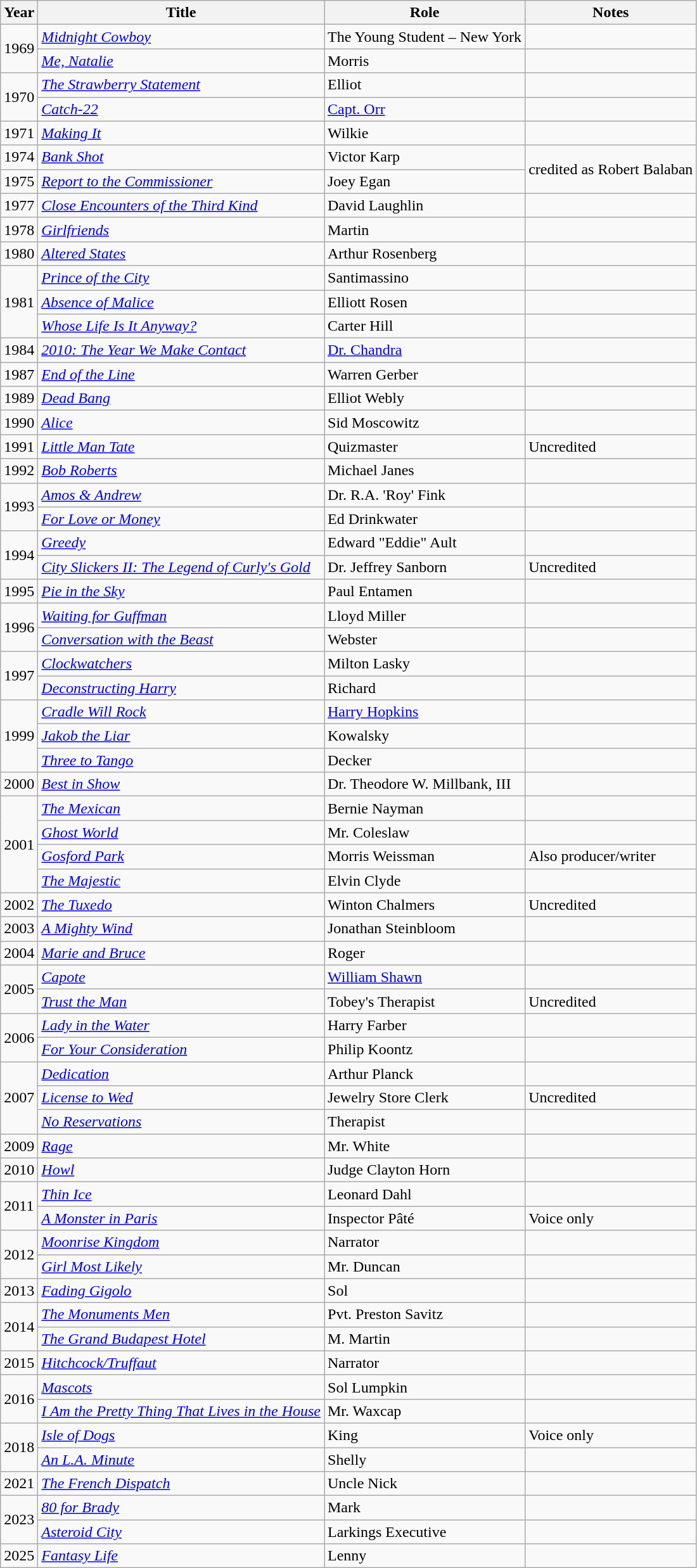<table class="wikitable sortable">
<tr>
<th>Year</th>
<th>Title</th>
<th>Role</th>
<th class="unsortable">Notes</th>
</tr>
<tr>
<td rowspan="2">1969</td>
<td><em><a href='#'>Midnight Cowboy</a></em></td>
<td>The Young Student – New York</td>
<td></td>
</tr>
<tr>
<td><em><a href='#'>Me, Natalie</a></em></td>
<td>Morris</td>
<td></td>
</tr>
<tr>
<td rowspan="2">1970</td>
<td><em><a href='#'>The Strawberry Statement</a></em></td>
<td>Elliot</td>
<td></td>
</tr>
<tr>
<td><em><a href='#'>Catch-22</a></em></td>
<td><a href='#'>Capt. Orr</a></td>
<td></td>
</tr>
<tr>
<td>1971</td>
<td><em><a href='#'>Making It</a></em></td>
<td>Wilkie</td>
<td></td>
</tr>
<tr>
<td>1974</td>
<td><em><a href='#'>Bank Shot</a></em></td>
<td>Victor Karp</td>
<td rowspan="2">credited as Robert Balaban</td>
</tr>
<tr>
<td>1975</td>
<td><em><a href='#'>Report to the Commissioner</a></em></td>
<td>Joey Egan</td>
</tr>
<tr>
<td>1977</td>
<td><em><a href='#'>Close Encounters of the Third Kind</a></em></td>
<td>David Laughlin</td>
<td></td>
</tr>
<tr>
<td>1978</td>
<td><em><a href='#'>Girlfriends</a></em></td>
<td>Martin</td>
<td></td>
</tr>
<tr>
<td>1980</td>
<td><em><a href='#'>Altered States</a></em></td>
<td>Arthur Rosenberg</td>
<td></td>
</tr>
<tr>
<td rowspan="3">1981</td>
<td><em><a href='#'>Prince of the City</a></em></td>
<td>Santimassino</td>
<td></td>
</tr>
<tr>
<td><em><a href='#'>Absence of Malice</a></em></td>
<td>Elliott Rosen</td>
<td></td>
</tr>
<tr>
<td><em><a href='#'>Whose Life Is It Anyway?</a></em></td>
<td>Carter Hill</td>
<td></td>
</tr>
<tr>
<td>1984</td>
<td><em><a href='#'>2010: The Year We Make Contact</a></em></td>
<td><a href='#'>Dr. Chandra</a></td>
<td></td>
</tr>
<tr>
<td>1987</td>
<td><em><a href='#'>End of the Line</a></em></td>
<td>Warren Gerber</td>
<td></td>
</tr>
<tr>
<td>1989</td>
<td><em><a href='#'>Dead Bang</a></em></td>
<td>Elliot Webly</td>
<td></td>
</tr>
<tr>
<td>1990</td>
<td><em><a href='#'>Alice</a></em></td>
<td>Sid Moscowitz</td>
<td></td>
</tr>
<tr>
<td>1991</td>
<td><em><a href='#'>Little Man Tate</a></em></td>
<td>Quizmaster</td>
<td>Uncredited</td>
</tr>
<tr>
<td>1992</td>
<td><em><a href='#'>Bob Roberts</a></em></td>
<td>Michael Janes</td>
<td></td>
</tr>
<tr>
<td rowspan="2">1993</td>
<td><em><a href='#'>Amos & Andrew</a></em></td>
<td>Dr. R.A. 'Roy' Fink</td>
<td></td>
</tr>
<tr>
<td><em><a href='#'>For Love or Money</a></em></td>
<td>Ed Drinkwater</td>
<td></td>
</tr>
<tr>
<td rowspan="2">1994</td>
<td><em><a href='#'>Greedy</a></em></td>
<td>Edward "Eddie" Ault</td>
<td></td>
</tr>
<tr>
<td><em><a href='#'>City Slickers II: The Legend of Curly's Gold</a></em></td>
<td>Dr. Jeffrey Sanborn</td>
<td>Uncredited</td>
</tr>
<tr>
<td>1995</td>
<td><em><a href='#'>Pie in the Sky</a></em></td>
<td>Paul Entamen</td>
<td></td>
</tr>
<tr>
<td rowspan="2">1996</td>
<td><em><a href='#'>Waiting for Guffman</a></em></td>
<td>Lloyd Miller</td>
<td></td>
</tr>
<tr>
<td><em><a href='#'>Conversation with the Beast</a></em></td>
<td>Webster</td>
<td></td>
</tr>
<tr>
<td rowspan="2">1997</td>
<td><em><a href='#'>Clockwatchers</a></em></td>
<td>Milton Lasky</td>
<td></td>
</tr>
<tr>
<td><em><a href='#'>Deconstructing Harry</a></em></td>
<td>Richard</td>
<td></td>
</tr>
<tr>
<td rowspan="3">1999</td>
<td><em><a href='#'>Cradle Will Rock</a></em></td>
<td><a href='#'>Harry Hopkins</a></td>
<td></td>
</tr>
<tr>
<td><em><a href='#'>Jakob the Liar</a></em></td>
<td>Kowalsky</td>
<td></td>
</tr>
<tr>
<td><em><a href='#'>Three to Tango</a></em></td>
<td>Decker</td>
<td></td>
</tr>
<tr>
<td>2000</td>
<td><em><a href='#'>Best in Show</a></em></td>
<td>Dr. Theodore W. Millbank, III</td>
<td></td>
</tr>
<tr>
<td rowspan="4">2001</td>
<td><em><a href='#'>The Mexican</a></em></td>
<td>Bernie Nayman</td>
<td></td>
</tr>
<tr>
<td><em><a href='#'>Ghost World</a></em></td>
<td>Mr. Coleslaw</td>
<td></td>
</tr>
<tr>
<td><em><a href='#'>Gosford Park</a></em></td>
<td>Morris Weissman</td>
<td>Also producer/writer</td>
</tr>
<tr>
<td><em><a href='#'>The Majestic</a></em></td>
<td>Elvin Clyde</td>
<td></td>
</tr>
<tr>
<td>2002</td>
<td><em><a href='#'>The Tuxedo</a></em></td>
<td>Winton Chalmers</td>
<td>Uncredited</td>
</tr>
<tr>
<td>2003</td>
<td><em><a href='#'>A Mighty Wind</a></em></td>
<td>Jonathan Steinbloom</td>
<td></td>
</tr>
<tr>
<td>2004</td>
<td><em><a href='#'>Marie and Bruce</a></em></td>
<td>Roger</td>
<td></td>
</tr>
<tr>
<td rowspan="2">2005</td>
<td><em><a href='#'>Capote</a></em></td>
<td><a href='#'>William Shawn</a></td>
<td></td>
</tr>
<tr>
<td><em><a href='#'>Trust the Man</a></em></td>
<td>Tobey's Therapist</td>
<td>Uncredited</td>
</tr>
<tr>
<td rowspan="2">2006</td>
<td><em><a href='#'>Lady in the Water</a></em></td>
<td>Harry Farber</td>
<td></td>
</tr>
<tr>
<td><em><a href='#'>For Your Consideration</a></em></td>
<td>Philip Koontz</td>
<td></td>
</tr>
<tr>
<td rowspan="3">2007</td>
<td><em><a href='#'>Dedication</a></em></td>
<td>Arthur Planck</td>
<td></td>
</tr>
<tr>
<td><em><a href='#'>License to Wed</a></em></td>
<td>Jewelry Store Clerk</td>
<td>Uncredited</td>
</tr>
<tr>
<td><em><a href='#'>No Reservations</a></em></td>
<td>Therapist</td>
<td></td>
</tr>
<tr>
<td>2009</td>
<td><em><a href='#'>Rage</a></em></td>
<td>Mr. White</td>
<td></td>
</tr>
<tr>
<td>2010</td>
<td><em><a href='#'>Howl</a></em></td>
<td>Judge Clayton Horn</td>
<td></td>
</tr>
<tr>
<td rowspan="2">2011</td>
<td><em><a href='#'>Thin Ice</a></em></td>
<td>Leonard Dahl</td>
<td></td>
</tr>
<tr>
<td><em><a href='#'>A Monster in Paris</a></em></td>
<td>Inspector Pâté</td>
<td>Voice only</td>
</tr>
<tr>
<td rowspan="2">2012</td>
<td><em><a href='#'>Moonrise Kingdom</a></em></td>
<td>Narrator</td>
<td></td>
</tr>
<tr>
<td><em><a href='#'>Girl Most Likely</a></em></td>
<td>Mr. Duncan</td>
<td></td>
</tr>
<tr>
<td>2013</td>
<td><em><a href='#'>Fading Gigolo</a></em></td>
<td>Sol</td>
<td></td>
</tr>
<tr>
<td rowspan="2">2014</td>
<td><em><a href='#'>The Monuments Men</a></em></td>
<td>Pvt. Preston Savitz</td>
<td></td>
</tr>
<tr>
<td><em><a href='#'>The Grand Budapest Hotel</a></em></td>
<td>M. Martin</td>
<td></td>
</tr>
<tr>
<td>2015</td>
<td><em><a href='#'>Hitchcock/Truffaut</a></em></td>
<td>Narrator</td>
<td></td>
</tr>
<tr>
<td rowspan="2">2016</td>
<td><em><a href='#'>Mascots</a></em></td>
<td>Sol Lumpkin</td>
<td></td>
</tr>
<tr>
<td><em><a href='#'>I Am the Pretty Thing That Lives in the House</a></em></td>
<td>Mr. Waxcap</td>
<td></td>
</tr>
<tr>
<td rowspan="2">2018</td>
<td><em><a href='#'>Isle of Dogs</a></em></td>
<td>King</td>
<td>Voice only</td>
</tr>
<tr>
<td><em><a href='#'>An L.A. Minute</a></em></td>
<td>Shelly</td>
<td></td>
</tr>
<tr>
<td>2021</td>
<td><em><a href='#'>The French Dispatch</a></em></td>
<td>Uncle Nick</td>
<td></td>
</tr>
<tr>
<td rowspan="2">2023</td>
<td><em><a href='#'>80 for Brady</a></em></td>
<td>Mark</td>
<td></td>
</tr>
<tr>
<td><em><a href='#'>Asteroid City</a></em></td>
<td>Larkings Executive</td>
<td></td>
</tr>
<tr>
<td>2025</td>
<td><em><a href='#'>Fantasy Life</a></em></td>
<td>Lenny</td>
<td></td>
</tr>
</table>
